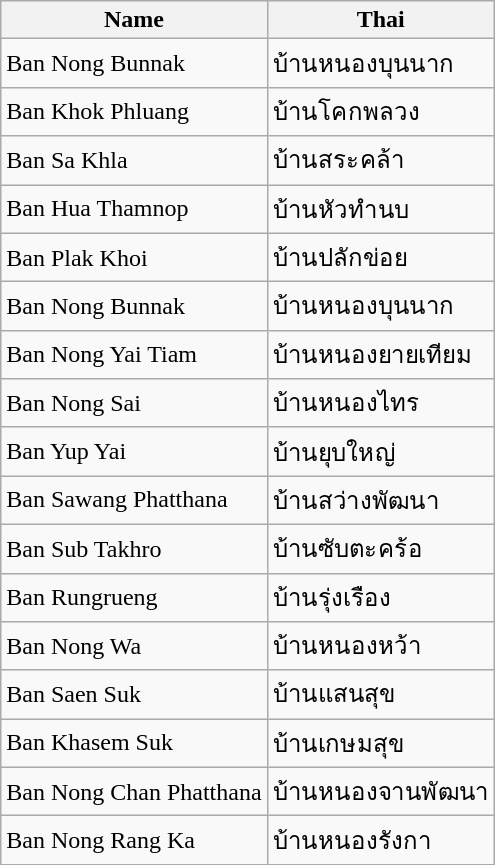<table class="wikitable sortable">
<tr>
<th>Name</th>
<th>Thai</th>
</tr>
<tr>
<td>Ban Nong Bunnak</td>
<td>บ้านหนองบุนนาก</td>
</tr>
<tr>
<td>Ban Khok Phluang</td>
<td>บ้านโคกพลวง</td>
</tr>
<tr>
<td>Ban Sa Khla</td>
<td>บ้านสระคล้า</td>
</tr>
<tr>
<td>Ban Hua Thamnop</td>
<td>บ้านหัวทำนบ</td>
</tr>
<tr>
<td>Ban Plak Khoi</td>
<td>บ้านปลักข่อย</td>
</tr>
<tr>
<td>Ban Nong Bunnak</td>
<td>บ้านหนองบุนนาก</td>
</tr>
<tr>
<td>Ban Nong Yai Tiam</td>
<td>บ้านหนองยายเทียม</td>
</tr>
<tr>
<td>Ban Nong Sai</td>
<td>บ้านหนองไทร</td>
</tr>
<tr>
<td>Ban Yup Yai</td>
<td>บ้านยุบใหญ่</td>
</tr>
<tr>
<td>Ban Sawang Phatthana</td>
<td>บ้านสว่างพัฒนา</td>
</tr>
<tr>
<td>Ban Sub Takhro</td>
<td>บ้านซับตะคร้อ</td>
</tr>
<tr>
<td>Ban Rungrueng</td>
<td>บ้านรุ่งเรือง</td>
</tr>
<tr>
<td>Ban Nong Wa</td>
<td>บ้านหนองหว้า</td>
</tr>
<tr>
<td>Ban Saen Suk</td>
<td>บ้านแสนสุข</td>
</tr>
<tr>
<td>Ban Khasem Suk</td>
<td>บ้านเกษมสุข</td>
</tr>
<tr>
<td>Ban Nong Chan Phatthana</td>
<td>บ้านหนองจานพัฒนา</td>
</tr>
<tr>
<td>Ban Nong Rang Ka</td>
<td>บ้านหนองรังกา</td>
</tr>
<tr>
</tr>
</table>
